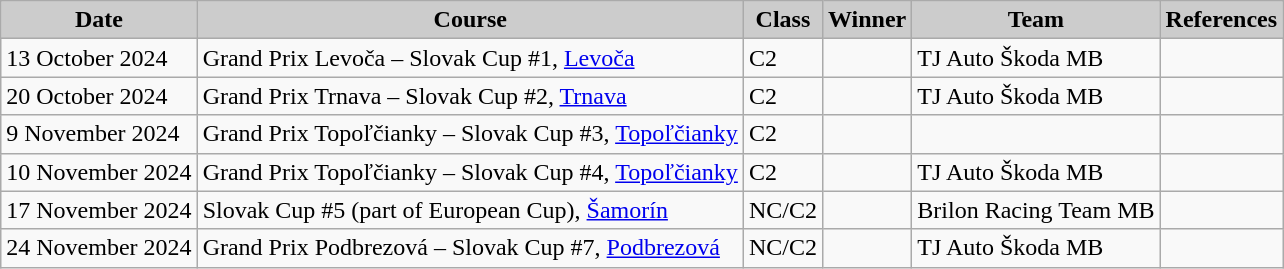<table class="wikitable sortable alternance ">
<tr>
<th scope="col" style="background-color:#CCCCCC;">Date</th>
<th scope="col" style="background-color:#CCCCCC;">Course</th>
<th scope="col" style="background-color:#CCCCCC;">Class</th>
<th scope="col" style="background-color:#CCCCCC;">Winner</th>
<th scope="col" style="background-color:#CCCCCC;">Team</th>
<th scope="col" style="background-color:#CCCCCC;">References</th>
</tr>
<tr>
<td>13 October 2024</td>
<td> Grand Prix Levoča – Slovak Cup #1, <a href='#'>Levoča</a></td>
<td>C2</td>
<td></td>
<td>TJ Auto Škoda MB</td>
<td></td>
</tr>
<tr>
<td>20 October 2024</td>
<td> Grand Prix Trnava – Slovak Cup #2, <a href='#'>Trnava</a></td>
<td>C2</td>
<td></td>
<td>TJ Auto Škoda MB</td>
<td></td>
</tr>
<tr>
<td>9 November 2024</td>
<td> Grand Prix Topoľčianky – Slovak Cup #3, <a href='#'>Topoľčianky</a></td>
<td>C2</td>
<td></td>
<td></td>
<td></td>
</tr>
<tr>
<td>10 November 2024</td>
<td> Grand Prix Topoľčianky – Slovak Cup #4, <a href='#'>Topoľčianky</a></td>
<td>C2</td>
<td></td>
<td>TJ Auto Škoda MB</td>
<td></td>
</tr>
<tr>
<td>17 November 2024</td>
<td> Slovak Cup #5 (part of European Cup), <a href='#'>Šamorín</a></td>
<td>NC/C2</td>
<td></td>
<td>Brilon Racing Team MB</td>
<td></td>
</tr>
<tr>
<td>24 November 2024</td>
<td> Grand Prix Podbrezová – Slovak Cup #7, <a href='#'>Podbrezová</a></td>
<td>NC/C2</td>
<td></td>
<td>TJ Auto Škoda MB</td>
<td></td>
</tr>
</table>
